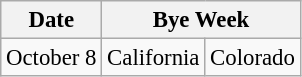<table class="wikitable" style="font-size:95%;">
<tr>
<th>Date</th>
<th colspan="2">Bye Week</th>
</tr>
<tr>
<td>October 8</td>
<td>California</td>
<td>Colorado</td>
</tr>
</table>
